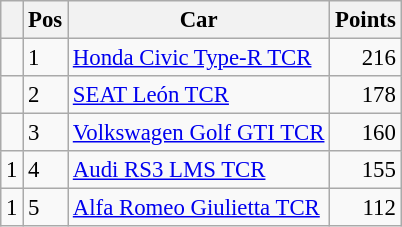<table class="wikitable" style="font-size: 95%;">
<tr>
<th></th>
<th>Pos</th>
<th>Car</th>
<th>Points</th>
</tr>
<tr>
<td align="left"></td>
<td>1</td>
<td><a href='#'>Honda Civic Type-R TCR</a></td>
<td align="right">216</td>
</tr>
<tr>
<td align="left"></td>
<td>2</td>
<td><a href='#'>SEAT León TCR</a></td>
<td align="right">178</td>
</tr>
<tr>
<td align="left"></td>
<td>3</td>
<td><a href='#'>Volkswagen Golf GTI TCR</a></td>
<td align="right">160</td>
</tr>
<tr>
<td align="left"> 1</td>
<td>4</td>
<td><a href='#'>Audi RS3 LMS TCR</a></td>
<td align="right">155</td>
</tr>
<tr>
<td align="left"> 1</td>
<td>5</td>
<td><a href='#'>Alfa Romeo Giulietta TCR</a></td>
<td align="right">112</td>
</tr>
</table>
